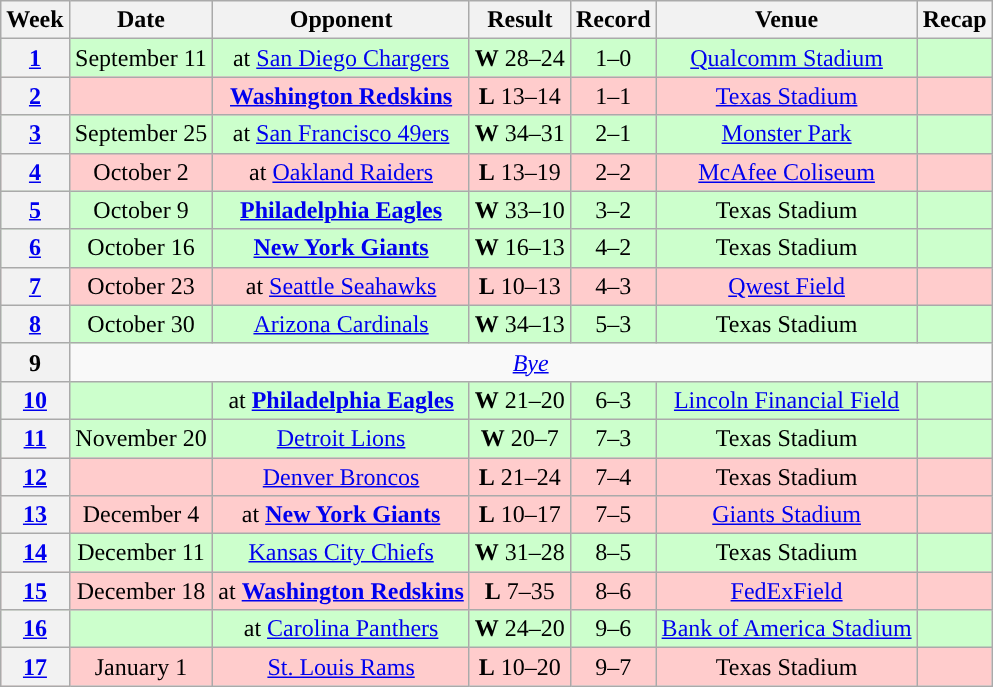<table class="wikitable" style="text-align:center">
<tr>
<th>Week</th>
<th>Date</th>
<th>Opponent</th>
<th>Result</th>
<th>Record</th>
<th>Venue</th>
<th>Recap</th>
</tr>
<tr style="background: #cfc;">
<th><a href='#'>1</a></th>
<td>September 11</td>
<td>at <a href='#'>San Diego Chargers</a></td>
<td><strong>W</strong> 28–24</td>
<td>1–0</td>
<td><a href='#'>Qualcomm Stadium</a></td>
<td></td>
</tr>
<tr style="background: #fcc;">
<th><a href='#'>2</a></th>
<td></td>
<td><strong><a href='#'>Washington Redskins</a></strong></td>
<td><strong>L</strong> 13–14</td>
<td>1–1</td>
<td><a href='#'>Texas Stadium</a></td>
<td></td>
</tr>
<tr style="background: #cfc;">
<th><a href='#'>3</a></th>
<td>September 25</td>
<td>at <a href='#'>San Francisco 49ers</a></td>
<td><strong>W</strong> 34–31</td>
<td>2–1</td>
<td><a href='#'>Monster Park</a></td>
<td></td>
</tr>
<tr style="background: #fcc;">
<th><a href='#'>4</a></th>
<td>October 2</td>
<td>at <a href='#'>Oakland Raiders</a></td>
<td><strong>L</strong> 13–19</td>
<td>2–2</td>
<td><a href='#'>McAfee Coliseum</a></td>
<td></td>
</tr>
<tr style="background: #cfc;">
<th><a href='#'>5</a></th>
<td>October 9</td>
<td><strong><a href='#'>Philadelphia Eagles</a></strong></td>
<td><strong>W</strong> 33–10</td>
<td>3–2</td>
<td>Texas Stadium</td>
<td></td>
</tr>
<tr style="background: #cfc;">
<th><a href='#'>6</a></th>
<td>October 16</td>
<td><strong><a href='#'>New York Giants</a></strong></td>
<td><strong>W</strong> 16–13 </td>
<td>4–2</td>
<td>Texas Stadium</td>
<td></td>
</tr>
<tr style="background: #fcc;">
<th><a href='#'>7</a></th>
<td>October 23</td>
<td>at <a href='#'>Seattle Seahawks</a></td>
<td><strong>L</strong> 10–13</td>
<td>4–3</td>
<td><a href='#'>Qwest Field</a></td>
<td></td>
</tr>
<tr style="background: #cfc;">
<th><a href='#'>8</a></th>
<td>October 30</td>
<td><a href='#'>Arizona Cardinals</a></td>
<td><strong>W</strong> 34–13</td>
<td>5–3</td>
<td>Texas Stadium</td>
<td></td>
</tr>
<tr>
<th>9</th>
<td align=center colspan="6"><em><a href='#'>Bye</a></em></td>
</tr>
<tr style="background: #cfc;">
<th><a href='#'>10</a></th>
<td></td>
<td>at <strong><a href='#'>Philadelphia Eagles</a></strong></td>
<td><strong>W</strong> 21–20</td>
<td>6–3</td>
<td><a href='#'>Lincoln Financial Field</a></td>
<td></td>
</tr>
<tr style="background: #cfc;">
<th><a href='#'>11</a></th>
<td>November 20</td>
<td><a href='#'>Detroit Lions</a></td>
<td><strong>W</strong> 20–7</td>
<td>7–3</td>
<td>Texas Stadium</td>
<td></td>
</tr>
<tr style="background: #fcc;">
<th><a href='#'>12</a></th>
<td><a href='#'></a></td>
<td><a href='#'>Denver Broncos</a></td>
<td><strong>L</strong> 21–24 </td>
<td>7–4</td>
<td>Texas Stadium</td>
<td></td>
</tr>
<tr style="background: #fcc;">
<th><a href='#'>13</a></th>
<td>December 4</td>
<td>at <strong><a href='#'>New York Giants</a></strong></td>
<td><strong>L</strong> 10–17</td>
<td>7–5</td>
<td><a href='#'>Giants Stadium</a></td>
<td></td>
</tr>
<tr style="background: #cfc;">
<th><a href='#'>14</a></th>
<td>December 11</td>
<td><a href='#'>Kansas City Chiefs</a></td>
<td><strong>W</strong> 31–28</td>
<td>8–5</td>
<td>Texas Stadium</td>
<td></td>
</tr>
<tr style="background: #fcc;">
<th><a href='#'>15</a></th>
<td>December 18</td>
<td>at  <strong><a href='#'>Washington Redskins</a></strong></td>
<td><strong>L</strong> 7–35</td>
<td>8–6</td>
<td><a href='#'>FedExField</a></td>
<td></td>
</tr>
<tr style="background: #cfc;">
<th><a href='#'>16</a></th>
<td></td>
<td>at <a href='#'>Carolina Panthers</a></td>
<td><strong>W</strong> 24–20</td>
<td>9–6</td>
<td><a href='#'>Bank of America Stadium</a></td>
<td></td>
</tr>
<tr style="background: #fcc;">
<th><a href='#'>17</a></th>
<td>January 1</td>
<td><a href='#'>St. Louis Rams</a></td>
<td><strong>L</strong> 10–20</td>
<td>9–7</td>
<td>Texas Stadium</td>
<td></td>
</tr>
</table>
